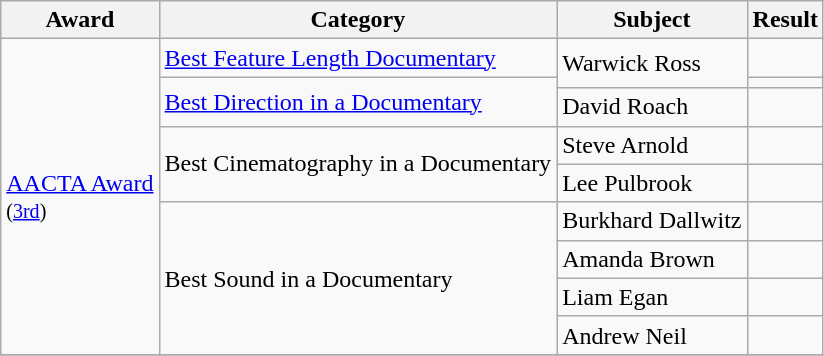<table class="wikitable">
<tr>
<th>Award</th>
<th>Category</th>
<th>Subject</th>
<th>Result</th>
</tr>
<tr>
<td rowspan=9><a href='#'>AACTA Award</a><br><small>(<a href='#'>3rd</a>)</small></td>
<td><a href='#'>Best Feature Length Documentary</a></td>
<td rowspan=2>Warwick Ross</td>
<td></td>
</tr>
<tr>
<td rowspan=2><a href='#'>Best Direction in a Documentary</a></td>
<td></td>
</tr>
<tr>
<td>David Roach</td>
<td></td>
</tr>
<tr>
<td rowspan=2>Best Cinematography in a Documentary</td>
<td>Steve Arnold</td>
<td></td>
</tr>
<tr>
<td>Lee Pulbrook</td>
<td></td>
</tr>
<tr>
<td rowspan=4>Best Sound in a Documentary</td>
<td>Burkhard Dallwitz</td>
<td></td>
</tr>
<tr>
<td>Amanda Brown</td>
<td></td>
</tr>
<tr>
<td>Liam Egan</td>
<td></td>
</tr>
<tr>
<td>Andrew Neil</td>
<td></td>
</tr>
<tr>
</tr>
</table>
